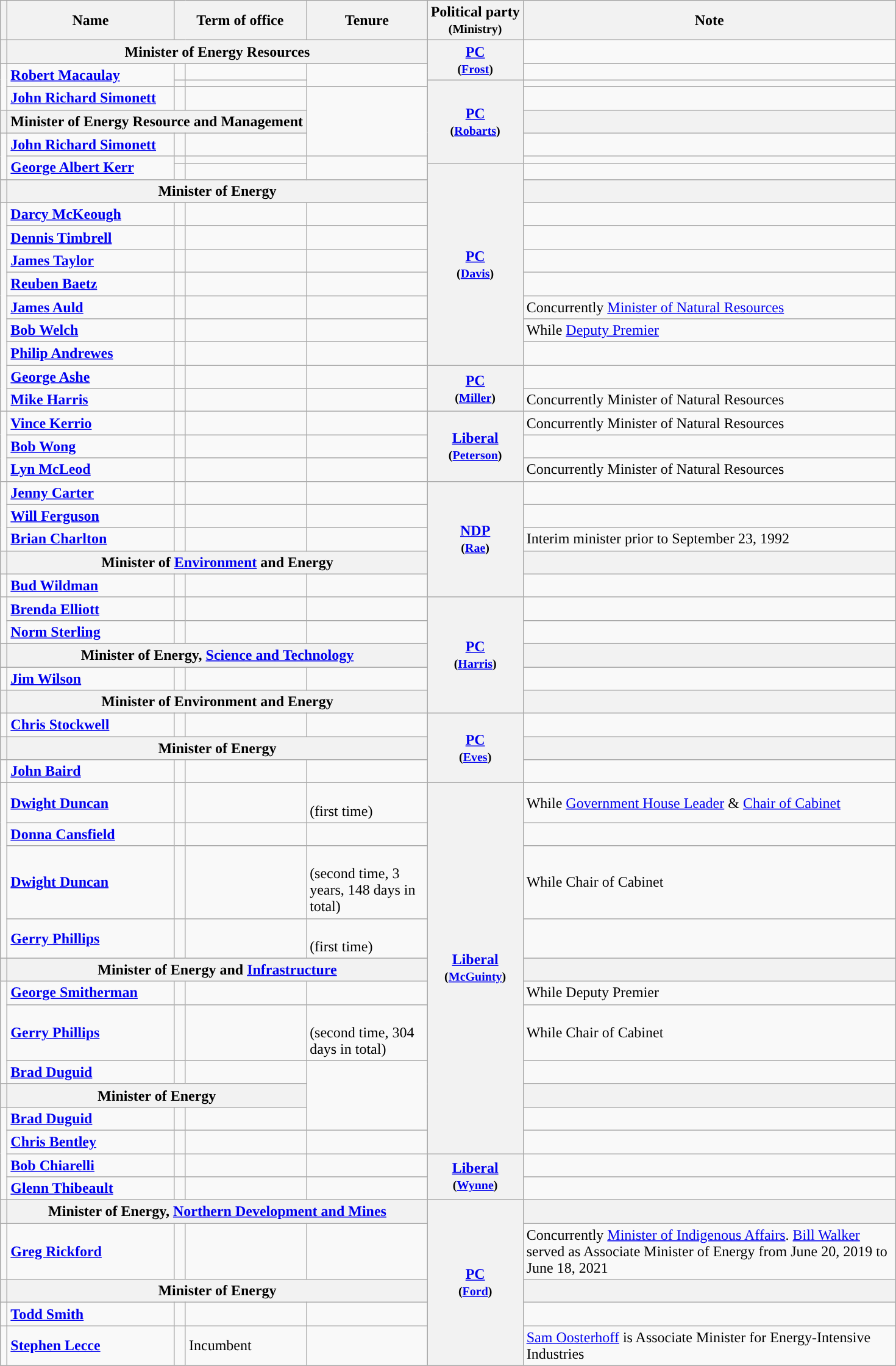<table class="wikitable">
<tr>
<th></th>
<th>Name</th>
<th colspan=2; style="width: 125px;">Term of office</th>
<th style="width: 125px;">Tenure</th>
<th>Political party<br><small>(Ministry)</small></th>
<th style="width: 400px;">Note</th>
</tr>
<tr>
<th></th>
<th colspan=4>Minister of Energy Resources</th>
<th rowspan=2; style="background:"><a href='#'>PC</a><br><small>(<a href='#'>Frost</a>)</small></th>
</tr>
<tr>
<td rowspan=3; style="background:"></td>
<td rowspan=2><strong><a href='#'>Robert Macaulay</a></strong></td>
<td></td>
<td></td>
<td rowspan=2></td>
<td></td>
</tr>
<tr>
<td></td>
<td></td>
<th rowspan=5; style="background:"><a href='#'>PC</a><br><small>(<a href='#'>Robarts</a>)</small></th>
<td></td>
</tr>
<tr>
<td><strong><a href='#'>John Richard Simonett</a></strong></td>
<td></td>
<td></td>
<td rowspan=3></td>
<td></td>
</tr>
<tr>
<th></th>
<th colspan=3>Minister of Energy Resource and Management</th>
<th></th>
</tr>
<tr>
<td rowspan=3; style="background:"></td>
<td><strong><a href='#'>John Richard Simonett</a></strong></td>
<td></td>
<td></td>
<td></td>
</tr>
<tr>
<td rowspan=2><strong><a href='#'>George Albert Kerr</a></strong></td>
<td></td>
<td></td>
<td rowspan=2></td>
<td></td>
</tr>
<tr>
<td></td>
<td></td>
<th rowspan=9; style="background:"><a href='#'>PC</a><br><small>(<a href='#'>Davis</a>)</small></th>
<td></td>
</tr>
<tr>
<th></th>
<th colspan=4>Minister of Energy</th>
<th></th>
</tr>
<tr>
<td rowspan=9; style="background:"></td>
<td><strong><a href='#'>Darcy McKeough</a></strong></td>
<td></td>
<td></td>
<td></td>
<td></td>
</tr>
<tr>
<td><strong><a href='#'>Dennis Timbrell</a></strong></td>
<td></td>
<td></td>
<td></td>
<td></td>
</tr>
<tr>
<td><strong><a href='#'>James Taylor</a></strong></td>
<td></td>
<td></td>
<td></td>
<td></td>
</tr>
<tr>
<td><strong><a href='#'>Reuben Baetz</a></strong></td>
<td></td>
<td></td>
<td></td>
<td></td>
</tr>
<tr>
<td><strong><a href='#'>James Auld</a></strong></td>
<td></td>
<td></td>
<td></td>
<td>Concurrently <a href='#'>Minister of Natural Resources</a></td>
</tr>
<tr>
<td><strong><a href='#'>Bob Welch</a></strong></td>
<td></td>
<td></td>
<td></td>
<td>While <a href='#'>Deputy Premier</a></td>
</tr>
<tr>
<td><strong><a href='#'>Philip Andrewes</a></strong></td>
<td></td>
<td></td>
<td></td>
<td></td>
</tr>
<tr>
<td><strong><a href='#'>George Ashe</a></strong></td>
<td></td>
<td></td>
<td></td>
<th rowspan=2; style="background:"><a href='#'>PC</a><br><small>(<a href='#'>Miller</a>)</small></th>
<td></td>
</tr>
<tr>
<td><strong><a href='#'>Mike Harris</a></strong></td>
<td></td>
<td></td>
<td></td>
<td>Concurrently Minister of Natural Resources</td>
</tr>
<tr>
<td rowspan=3; style="background:"></td>
<td><strong><a href='#'>Vince Kerrio</a></strong></td>
<td></td>
<td></td>
<td></td>
<th rowspan=3; style="background:"><a href='#'>Liberal</a><br><small>(<a href='#'>Peterson</a>)</small></th>
<td>Concurrently Minister of Natural Resources</td>
</tr>
<tr>
<td><strong><a href='#'>Bob Wong</a></strong></td>
<td></td>
<td></td>
<td></td>
<td></td>
</tr>
<tr>
<td><strong><a href='#'>Lyn McLeod</a></strong></td>
<td></td>
<td></td>
<td></td>
<td>Concurrently Minister of Natural Resources</td>
</tr>
<tr>
<td rowspan=3; style="background:"></td>
<td><strong><a href='#'>Jenny Carter</a></strong></td>
<td></td>
<td></td>
<td></td>
<th rowspan=5 ; style="background:"><a href='#'>NDP</a><br><small>(<a href='#'>Rae</a>)</small></th>
<td></td>
</tr>
<tr>
<td><strong><a href='#'>Will Ferguson</a></strong></td>
<td></td>
<td></td>
<td></td>
<td></td>
</tr>
<tr>
<td><strong><a href='#'>Brian Charlton</a></strong></td>
<td></td>
<td></td>
<td></td>
<td>Interim minister prior to September 23, 1992</td>
</tr>
<tr>
<th></th>
<th colspan=4>Minister of <a href='#'>Environment</a> and Energy</th>
<th></th>
</tr>
<tr>
<td style="background:"></td>
<td><strong><a href='#'>Bud Wildman</a></strong></td>
<td></td>
<td></td>
<td></td>
<td></td>
</tr>
<tr>
<td rowspan=2; style="background:"></td>
<td><strong><a href='#'>Brenda Elliott</a></strong></td>
<td></td>
<td></td>
<td></td>
<th rowspan=5 ; style="background:"><a href='#'>PC</a><br><small>(<a href='#'>Harris</a>)</small></th>
<td></td>
</tr>
<tr>
<td><strong><a href='#'>Norm Sterling</a></strong></td>
<td></td>
<td></td>
<td></td>
<td></td>
</tr>
<tr>
<th></th>
<th colspan=4>Minister of Energy, <a href='#'>Science and Technology</a></th>
<th></th>
</tr>
<tr>
<td style="background:"></td>
<td><strong><a href='#'>Jim Wilson</a></strong></td>
<td></td>
<td></td>
<td></td>
<td></td>
</tr>
<tr>
<th></th>
<th colspan=4>Minister of Environment and Energy</th>
<th></th>
</tr>
<tr>
<td style="background:"></td>
<td><strong><a href='#'>Chris Stockwell</a></strong></td>
<td></td>
<td></td>
<td></td>
<th rowspan=3 ; style="background:"><a href='#'>PC</a><br><small>(<a href='#'>Eves</a>)</small></th>
<td></td>
</tr>
<tr>
<th></th>
<th colspan=4>Minister of Energy</th>
<th></th>
</tr>
<tr>
<td style="background:"></td>
<td><strong><a href='#'>John Baird</a></strong></td>
<td></td>
<td></td>
<td></td>
<td></td>
</tr>
<tr>
<td rowspan=4; style="background:"></td>
<td><strong><a href='#'>Dwight Duncan</a></strong></td>
<td></td>
<td></td>
<td><br>(first time)</td>
<th rowspan=11; style="background:"><a href='#'>Liberal</a><br><small>(<a href='#'>McGuinty</a>)</small></th>
<td>While <a href='#'>Government House Leader</a> & <a href='#'>Chair of Cabinet</a></td>
</tr>
<tr>
<td><strong><a href='#'>Donna Cansfield</a></strong></td>
<td></td>
<td></td>
<td></td>
<td></td>
</tr>
<tr>
<td><strong><a href='#'>Dwight Duncan</a></strong></td>
<td></td>
<td></td>
<td><br>(second time, 3 years, 148 days in total)</td>
<td>While Chair of Cabinet</td>
</tr>
<tr>
<td><strong><a href='#'>Gerry Phillips</a></strong></td>
<td></td>
<td></td>
<td><br>(first time)</td>
<td></td>
</tr>
<tr>
<th></th>
<th colspan=4>Minister of Energy and <a href='#'>Infrastructure</a></th>
<th></th>
</tr>
<tr>
<td rowspan=3; style="background:"></td>
<td><strong><a href='#'>George Smitherman</a></strong></td>
<td></td>
<td></td>
<td></td>
<td>While Deputy Premier</td>
</tr>
<tr>
<td><strong><a href='#'>Gerry Phillips</a></strong></td>
<td></td>
<td></td>
<td><br>(second time, 304 days in total)</td>
<td>While Chair of Cabinet</td>
</tr>
<tr>
<td><strong><a href='#'>Brad Duguid</a></strong></td>
<td></td>
<td></td>
<td rowspan=3></td>
<td></td>
</tr>
<tr>
<th></th>
<th colspan=3>Minister of Energy</th>
<th></th>
</tr>
<tr>
<td rowspan=4; style="background:"></td>
<td><strong><a href='#'>Brad Duguid</a></strong></td>
<td></td>
<td></td>
<td></td>
</tr>
<tr>
<td><strong><a href='#'>Chris Bentley</a></strong></td>
<td></td>
<td></td>
<td></td>
<td></td>
</tr>
<tr>
<td><strong><a href='#'>Bob Chiarelli</a></strong></td>
<td></td>
<td></td>
<td></td>
<th rowspan=2; style="background:"><a href='#'>Liberal</a><br><small>(<a href='#'>Wynne</a>)</small></th>
<td></td>
</tr>
<tr>
<td><strong><a href='#'>Glenn Thibeault</a></strong></td>
<td></td>
<td></td>
<td></td>
<td></td>
</tr>
<tr>
<th></th>
<th colspan=4>Minister of Energy, <a href='#'>Northern Development and Mines</a></th>
<th rowspan=5; style="background:"><a href='#'>PC</a><br><small>(<a href='#'>Ford</a>)</small></th>
<th></th>
</tr>
<tr>
<td style="background:"></td>
<td><strong><a href='#'>Greg Rickford</a></strong></td>
<td></td>
<td></td>
<td></td>
<td>Concurrently <a href='#'>Minister of Indigenous Affairs</a>.  <a href='#'>Bill Walker</a> served as Associate Minister of Energy from June 20, 2019 to June 18, 2021</td>
</tr>
<tr>
<th></th>
<th colspan=4>Minister of Energy</th>
<th></th>
</tr>
<tr>
<td style="background:"></td>
<td><strong><a href='#'>Todd Smith</a></strong></td>
<td></td>
<td></td>
<td></td>
<td></td>
</tr>
<tr>
<td style="background:"></td>
<td><strong><a href='#'>Stephen Lecce</a></strong></td>
<td></td>
<td>Incumbent</td>
<td></td>
<td><a href='#'>Sam Oosterhoff</a> is Associate Minister for Energy-Intensive Industries</td>
</tr>
<tr>
</tr>
</table>
